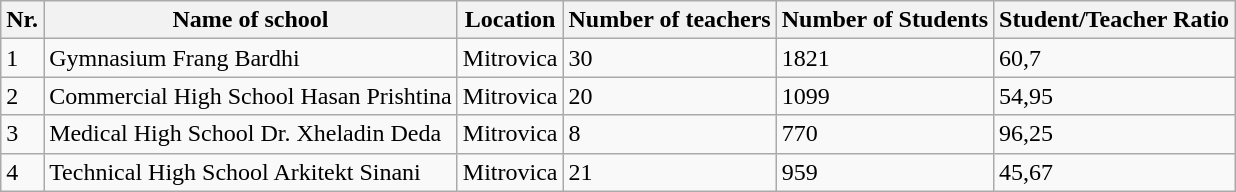<table class="wikitable">
<tr>
<th>Nr.</th>
<th>Name of school</th>
<th>Location</th>
<th>Number of teachers</th>
<th>Number of Students</th>
<th>Student/Teacher Ratio</th>
</tr>
<tr>
<td>1</td>
<td>Gymnasium Frang Bardhi</td>
<td>Mitrovica</td>
<td>30</td>
<td>1821</td>
<td>60,7</td>
</tr>
<tr>
<td>2</td>
<td>Commercial High School Hasan Prishtina</td>
<td>Mitrovica</td>
<td>20</td>
<td>1099</td>
<td>54,95</td>
</tr>
<tr>
<td>3</td>
<td>Medical High School Dr. Xheladin Deda</td>
<td>Mitrovica</td>
<td>8</td>
<td>770</td>
<td>96,25</td>
</tr>
<tr>
<td>4</td>
<td>Technical High School Arkitekt Sinani</td>
<td>Mitrovica</td>
<td>21</td>
<td>959</td>
<td>45,67</td>
</tr>
</table>
